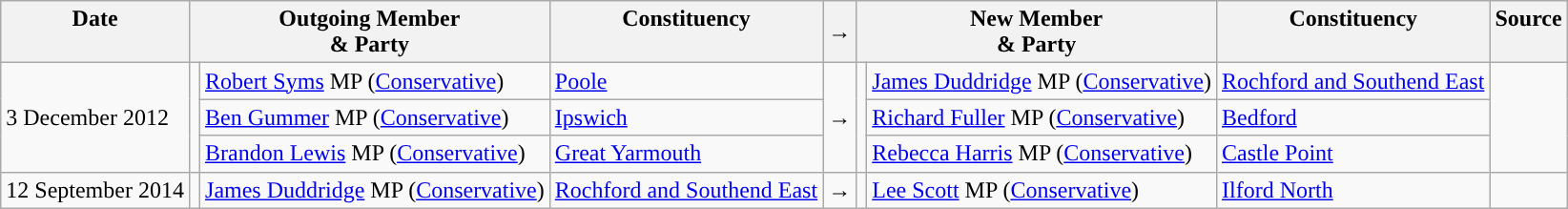<table class="wikitable">
<tr>
<th valign="top">Date</th>
<th colspan="2" valign="top">Outgoing Member<br>& Party</th>
<th valign="top">Constituency</th>
<th>→</th>
<th colspan="2" valign="top">New Member<br>& Party</th>
<th valign="top">Constituency</th>
<th valign="top">Source</th>
</tr>
<tr>
<td rowspan=3>3 December 2012</td>
<td rowspan=3 style="color:inherit;background:"></td>
<td><a href='#'>Robert Syms</a> MP (<a href='#'>Conservative</a>)</td>
<td><a href='#'>Poole</a></td>
<td rowspan=3>→</td>
<td rowspan=3 style="color:inherit;background:"></td>
<td><a href='#'>James Duddridge</a> MP (<a href='#'>Conservative</a>)</td>
<td><a href='#'>Rochford and Southend East</a></td>
<td rowspan=3></td>
</tr>
<tr>
<td><a href='#'>Ben Gummer</a> MP (<a href='#'>Conservative</a>)</td>
<td><a href='#'>Ipswich</a></td>
<td><a href='#'>Richard Fuller</a> MP (<a href='#'>Conservative</a>)</td>
<td><a href='#'>Bedford</a></td>
</tr>
<tr>
<td><a href='#'>Brandon Lewis</a> MP (<a href='#'>Conservative</a>)</td>
<td><a href='#'>Great Yarmouth</a></td>
<td><a href='#'>Rebecca Harris</a> MP (<a href='#'>Conservative</a>)</td>
<td><a href='#'>Castle Point</a></td>
</tr>
<tr>
<td>12 September 2014</td>
<td style="color:inherit;background:"></td>
<td><a href='#'>James Duddridge</a> MP (<a href='#'>Conservative</a>)</td>
<td><a href='#'>Rochford and Southend East</a></td>
<td>→</td>
<td style="color:inherit;background:"></td>
<td><a href='#'>Lee Scott</a> MP (<a href='#'>Conservative</a>)</td>
<td><a href='#'>Ilford North</a></td>
<td></td>
</tr>
</table>
